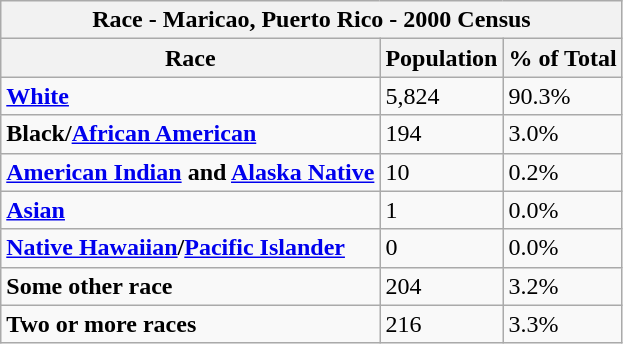<table class="wikitable">
<tr>
<th colspan=3>Race - Maricao, Puerto Rico - 2000 Census</th>
</tr>
<tr ---->
<th>Race</th>
<th>Population</th>
<th>% of Total</th>
</tr>
<tr ---->
<td><strong><a href='#'>White</a></strong></td>
<td>5,824</td>
<td>90.3%</td>
</tr>
<tr ---->
<td><strong>Black/<a href='#'>African American</a></strong></td>
<td>194</td>
<td>3.0%</td>
</tr>
<tr ---->
<td><strong><a href='#'>American Indian</a> and <a href='#'>Alaska Native</a></strong></td>
<td>10</td>
<td>0.2%</td>
</tr>
<tr ---->
<td><strong><a href='#'>Asian</a></strong></td>
<td>1</td>
<td>0.0%</td>
</tr>
<tr ---->
<td><strong><a href='#'>Native Hawaiian</a>/<a href='#'>Pacific Islander</a></strong></td>
<td>0</td>
<td>0.0%</td>
</tr>
<tr ---->
<td><strong>Some other race</strong></td>
<td>204</td>
<td>3.2%</td>
</tr>
<tr ---->
<td><strong>Two or more races</strong></td>
<td>216</td>
<td>3.3%</td>
</tr>
</table>
